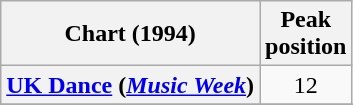<table class="wikitable plainrowheaders sortable" style="text-align:center;">
<tr>
<th scope="col">Chart (1994)</th>
<th scope="col">Peak<br>position</th>
</tr>
<tr>
<th scope="row"><a href='#'>UK Dance</a> (<em><a href='#'>Music Week</a></em>)</th>
<td align="center">12</td>
</tr>
<tr>
</tr>
<tr>
</tr>
<tr>
</tr>
<tr>
</tr>
<tr>
</tr>
<tr>
</tr>
</table>
